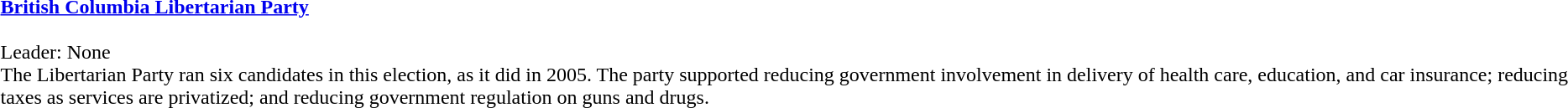<table>
<tr>
<td> </td>
<td><strong><a href='#'>British Columbia Libertarian Party</a></strong><br><br>Leader: None<br>The Libertarian Party ran six candidates in this election, as it did in 2005. The party supported reducing government involvement in delivery of health care, education, and car insurance; reducing taxes as services are privatized; and reducing government regulation on guns and drugs.</td>
</tr>
</table>
